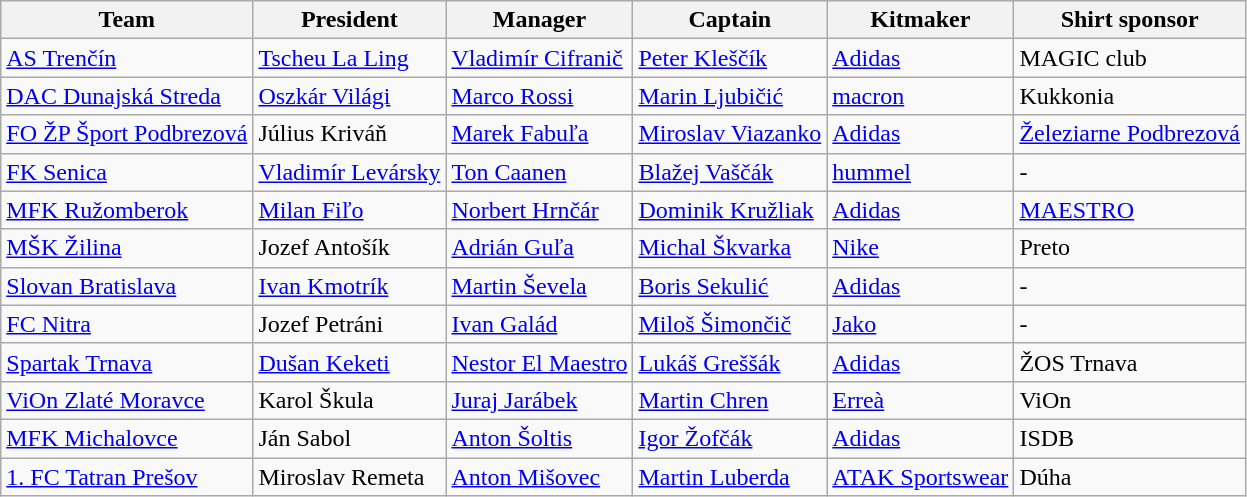<table class="wikitable sortable" style="text-align: left;">
<tr>
<th>Team</th>
<th>President</th>
<th>Manager</th>
<th>Captain</th>
<th>Kitmaker</th>
<th>Shirt sponsor</th>
</tr>
<tr>
<td><a href='#'>AS Trenčín</a></td>
<td> <a href='#'>Tscheu La Ling</a></td>
<td> <a href='#'>Vladimír Cifranič</a></td>
<td> <a href='#'>Peter Kleščík</a></td>
<td><a href='#'>Adidas</a></td>
<td>MAGIC club</td>
</tr>
<tr>
<td><a href='#'>DAC Dunajská Streda</a></td>
<td> <a href='#'>Oszkár Világi</a></td>
<td> <a href='#'>Marco Rossi</a></td>
<td> <a href='#'>Marin Ljubičić</a></td>
<td><a href='#'>macron</a></td>
<td>Kukkonia</td>
</tr>
<tr>
<td><a href='#'>FO ŽP Šport Podbrezová</a></td>
<td> Július Kriváň</td>
<td> <a href='#'>Marek Fabuľa</a></td>
<td> <a href='#'>Miroslav Viazanko</a></td>
<td><a href='#'>Adidas</a></td>
<td><a href='#'>Železiarne Podbrezová</a></td>
</tr>
<tr>
<td><a href='#'>FK Senica</a></td>
<td> <a href='#'>Vladimír Levársky</a></td>
<td> <a href='#'>Ton Caanen</a></td>
<td> <a href='#'>Blažej Vaščák</a></td>
<td><a href='#'>hummel</a></td>
<td>-</td>
</tr>
<tr>
<td><a href='#'>MFK Ružomberok</a></td>
<td> <a href='#'>Milan Fiľo</a></td>
<td> <a href='#'>Norbert Hrnčár</a></td>
<td> <a href='#'>Dominik Kružliak</a></td>
<td><a href='#'>Adidas</a></td>
<td><a href='#'>MAESTRO</a></td>
</tr>
<tr>
<td><a href='#'>MŠK Žilina</a></td>
<td> Jozef Antošík</td>
<td> <a href='#'>Adrián Guľa</a></td>
<td> <a href='#'>Michal Škvarka</a></td>
<td><a href='#'>Nike</a></td>
<td>Preto</td>
</tr>
<tr>
<td><a href='#'>Slovan Bratislava</a></td>
<td> <a href='#'>Ivan Kmotrík</a></td>
<td> <a href='#'>Martin Ševela</a></td>
<td> <a href='#'>Boris Sekulić</a></td>
<td><a href='#'>Adidas</a></td>
<td>-</td>
</tr>
<tr>
<td><a href='#'>FC Nitra</a></td>
<td> Jozef Petráni</td>
<td> <a href='#'>Ivan Galád</a></td>
<td> <a href='#'>Miloš Šimončič</a></td>
<td><a href='#'>Jako</a></td>
<td>-</td>
</tr>
<tr>
<td><a href='#'>Spartak Trnava</a></td>
<td> <a href='#'>Dušan Keketi</a></td>
<td> <a href='#'>Nestor El Maestro</a></td>
<td> <a href='#'>Lukáš Greššák</a></td>
<td><a href='#'>Adidas</a></td>
<td>ŽOS Trnava</td>
</tr>
<tr>
<td><a href='#'>ViOn Zlaté Moravce</a></td>
<td> Karol Škula</td>
<td> <a href='#'>Juraj Jarábek</a></td>
<td> <a href='#'>Martin Chren</a></td>
<td><a href='#'>Erreà</a></td>
<td>ViOn</td>
</tr>
<tr>
<td><a href='#'>MFK Michalovce</a></td>
<td> Ján Sabol</td>
<td> <a href='#'>Anton Šoltis</a></td>
<td> <a href='#'>Igor Žofčák</a></td>
<td><a href='#'>Adidas</a></td>
<td>ISDB</td>
</tr>
<tr>
<td><a href='#'>1. FC Tatran Prešov</a></td>
<td> Miroslav Remeta</td>
<td> <a href='#'>Anton Mišovec</a></td>
<td> <a href='#'>Martin Luberda</a></td>
<td><a href='#'>ATAK Sportswear</a></td>
<td>Dúha</td>
</tr>
</table>
